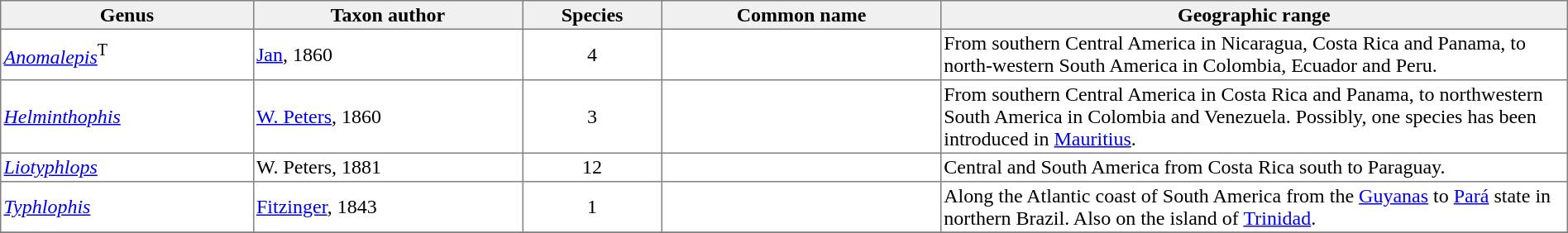<table cellspacing=0 cellpadding=2 border=1 style="border-collapse: collapse;">
<tr>
<th bgcolor="#f0f0f0">Genus</th>
<th bgcolor="#f0f0f0">Taxon author</th>
<th bgcolor="#f0f0f0">Species</th>
<th bgcolor="#f0f0f0">Common name</th>
<th bgcolor="#f0f0f0">Geographic range</th>
</tr>
<tr>
<td><em><a href='#'>Anomalepis</a></em><span><sup>T</sup></span></td>
<td><a href='#'>Jan</a>, 1860</td>
<td align="center">4</td>
<td></td>
<td style="width:40%">From southern Central America in Nicaragua, Costa Rica and Panama, to north-western South America in Colombia, Ecuador and Peru.</td>
</tr>
<tr>
<td><em><a href='#'>Helminthophis</a></em></td>
<td><a href='#'>W. Peters</a>, 1860</td>
<td align="center">3</td>
<td></td>
<td>From southern Central America in Costa Rica and Panama, to northwestern South America in Colombia and Venezuela. Possibly, one species has been introduced in <a href='#'>Mauritius</a>.</td>
</tr>
<tr>
<td><em><a href='#'>Liotyphlops</a></em></td>
<td>W. Peters, 1881</td>
<td align="center">12</td>
<td></td>
<td>Central and South America from Costa Rica south to Paraguay.</td>
</tr>
<tr>
<td><em><a href='#'>Typhlophis</a></em></td>
<td><a href='#'>Fitzinger</a>, 1843</td>
<td align="center">1</td>
<td></td>
<td>Along the Atlantic coast of South America from the <a href='#'>Guyanas</a> to <a href='#'>Pará</a> state in northern Brazil. Also on the island of <a href='#'>Trinidad</a>.</td>
</tr>
<tr>
</tr>
</table>
